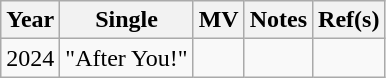<table class="wikitable">
<tr>
<th>Year</th>
<th>Single</th>
<th>MV</th>
<th>Notes</th>
<th>Ref(s)</th>
</tr>
<tr>
<td>2024</td>
<td>"After You!"</td>
<td></td>
<td></td>
<td></td>
</tr>
</table>
